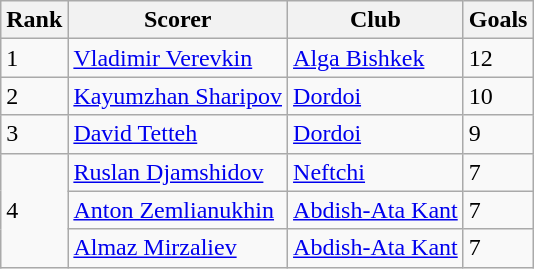<table class="wikitable">
<tr>
<th>Rank</th>
<th>Scorer</th>
<th>Club</th>
<th>Goals</th>
</tr>
<tr>
<td>1</td>
<td> <a href='#'>Vladimir Verevkin</a></td>
<td><a href='#'>Alga Bishkek</a></td>
<td>12</td>
</tr>
<tr>
<td>2</td>
<td> <a href='#'>Kayumzhan Sharipov</a></td>
<td><a href='#'>Dordoi</a></td>
<td>10</td>
</tr>
<tr>
<td>3</td>
<td>  <a href='#'>David Tetteh</a></td>
<td><a href='#'>Dordoi</a></td>
<td>9</td>
</tr>
<tr>
<td rowspan=3>4</td>
<td> <a href='#'>Ruslan Djamshidov</a></td>
<td><a href='#'>Neftchi</a></td>
<td>7</td>
</tr>
<tr>
<td> <a href='#'>Anton Zemlianukhin</a></td>
<td><a href='#'>Abdish-Ata Kant</a></td>
<td>7</td>
</tr>
<tr>
<td> <a href='#'>Almaz Mirzaliev</a></td>
<td><a href='#'>Abdish-Ata Kant</a></td>
<td>7</td>
</tr>
</table>
